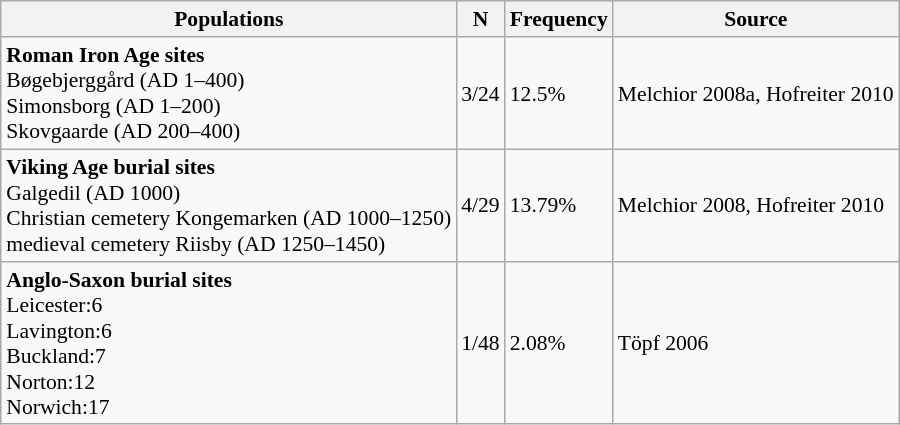<table class="wikitable sortable" style="float:right; font-size:90%;">
<tr>
<th scope="Col">Populations</th>
<th scope="col">N</th>
<th scope="col">Frequency</th>
<th scope="col">Source</th>
</tr>
<tr>
<td><strong>Roman Iron Age sites</strong><br>Bøgebjerggård (AD 1–400)<br>Simonsborg (AD 1–200)<br>Skovgaarde (AD 200–400)</td>
<td>3/24</td>
<td>12.5%</td>
<td>Melchior 2008a, Hofreiter 2010</td>
</tr>
<tr>
<td><strong>Viking Age burial sites</strong><br>Galgedil (AD 1000)<br>Christian cemetery Kongemarken (AD 1000–1250)<br>medieval cemetery Riisby (AD 1250–1450)</td>
<td>4/29</td>
<td>13.79%</td>
<td>Melchior 2008, Hofreiter 2010</td>
</tr>
<tr>
<td><strong>Anglo-Saxon burial sites</strong><br>Leicester:6<br>Lavington:6<br>Buckland:7<br>Norton:12<br>Norwich:17</td>
<td>1/48</td>
<td>2.08%</td>
<td>Töpf 2006</td>
</tr>
</table>
